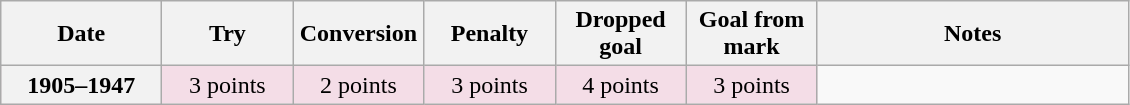<table class="wikitable">
<tr>
<th scope="col" style="width:100px;">Date</th>
<th scope="col" style="width:80px;">Try</th>
<th scope="col" style="width:80px;">Conversion</th>
<th scope="col" style="width:80px;">Penalty</th>
<th scope="col" style="width:80px;">Dropped goal</th>
<th scope="col" style="width:80px;">Goal from mark</th>
<th scope="col" style="width:200px;">Notes<br></th>
</tr>
<tr style="text-align:center;background:#F4DDE7;">
<th>1905–1947</th>
<td>3 points</td>
<td>2 points</td>
<td>3 points</td>
<td>4 points</td>
<td>3 points<br></td>
</tr>
</table>
